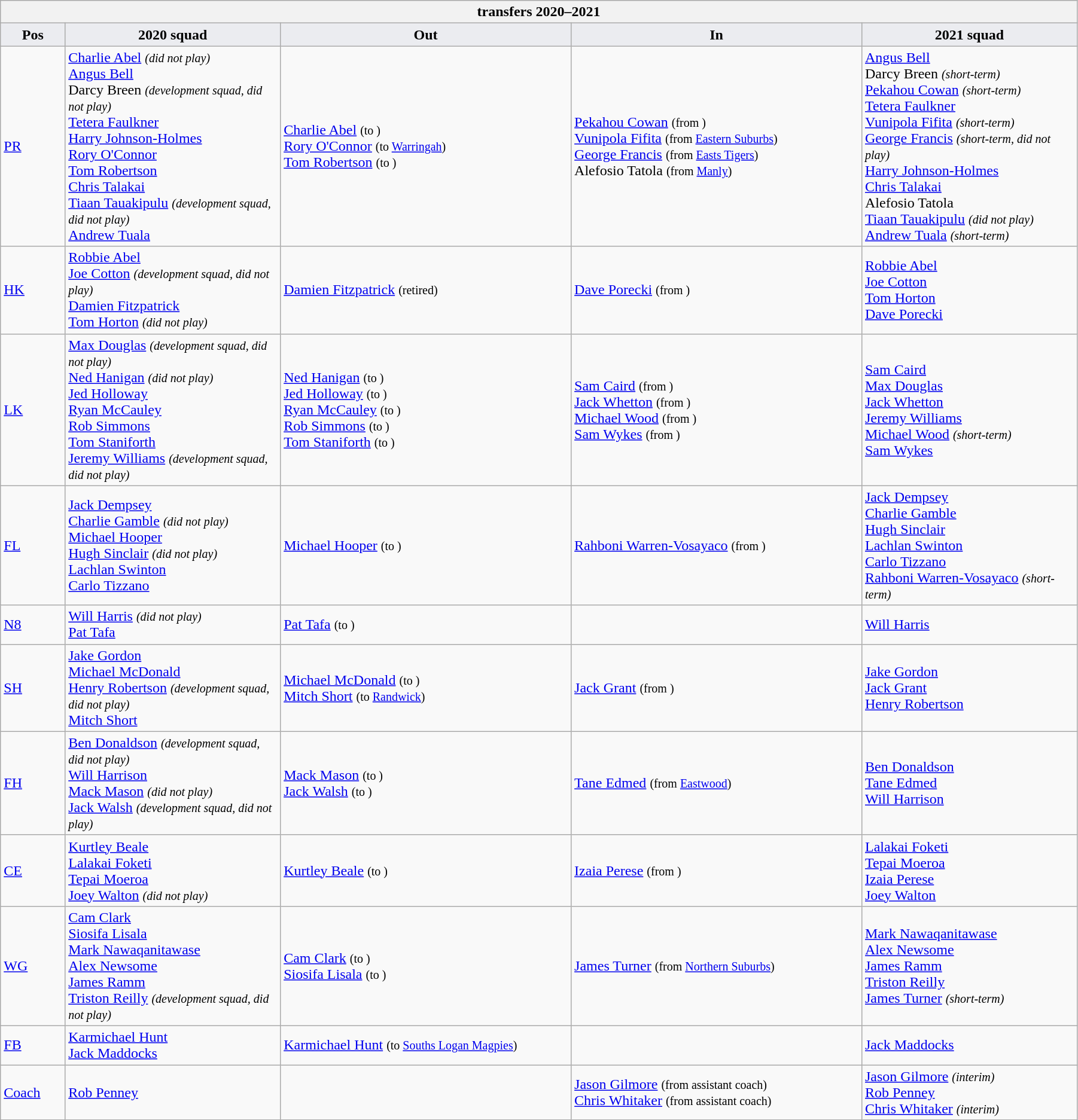<table class="wikitable" style="text-align: left; width:95%">
<tr>
<th colspan="100%"> transfers 2020–2021</th>
</tr>
<tr>
<th style="background:#ebecf0; width:6%;">Pos</th>
<th style="background:#ebecf0; width:20%;">2020 squad</th>
<th style="background:#ebecf0; width:27%;">Out</th>
<th style="background:#ebecf0; width:27%;">In</th>
<th style="background:#ebecf0; width:20%;">2021 squad</th>
</tr>
<tr>
<td><a href='#'>PR</a></td>
<td> <a href='#'>Charlie Abel</a> <small><em>(did not play)</em></small> <br> <a href='#'>Angus Bell</a> <br> Darcy Breen <small><em>(development squad, did not play)</em></small> <br> <a href='#'>Tetera Faulkner</a> <br> <a href='#'>Harry Johnson-Holmes</a> <br> <a href='#'>Rory O'Connor</a> <br> <a href='#'>Tom Robertson</a> <br> <a href='#'>Chris Talakai</a> <br> <a href='#'>Tiaan Tauakipulu</a> <small><em>(development squad, did not play)</em></small> <br> <a href='#'>Andrew Tuala</a></td>
<td>  <a href='#'>Charlie Abel</a> <small>(to )</small> <br>  <a href='#'>Rory O'Connor</a> <small>(to <a href='#'>Warringah</a>)</small> <br>  <a href='#'>Tom Robertson</a> <small>(to )</small></td>
<td>  <a href='#'>Pekahou Cowan</a> <small>(from )</small> <br>  <a href='#'>Vunipola Fifita</a> <small>(from <a href='#'>Eastern Suburbs</a>)</small> <br>  <a href='#'>George Francis</a> <small>(from <a href='#'>Easts Tigers</a>)</small> <br>  Alefosio Tatola <small>(from <a href='#'>Manly</a>)</small></td>
<td> <a href='#'>Angus Bell</a> <br> Darcy Breen <small><em>(short-term)</em></small> <br> <a href='#'>Pekahou Cowan</a> <small><em>(short-term)</em></small> <br> <a href='#'>Tetera Faulkner</a> <br> <a href='#'>Vunipola Fifita</a> <small><em>(short-term)</em></small> <br> <a href='#'>George Francis</a> <small><em>(short-term, did not play)</em></small> <br> <a href='#'>Harry Johnson-Holmes</a> <br> <a href='#'>Chris Talakai</a> <br> Alefosio Tatola <br> <a href='#'>Tiaan Tauakipulu</a> <small><em>(did not play)</em></small> <br> <a href='#'>Andrew Tuala</a> <small><em>(short-term)</em></small></td>
</tr>
<tr>
<td><a href='#'>HK</a></td>
<td> <a href='#'>Robbie Abel</a> <br> <a href='#'>Joe Cotton</a> <small><em>(development squad, did not play)</em></small> <br> <a href='#'>Damien Fitzpatrick</a> <br> <a href='#'>Tom Horton</a> <small><em>(did not play)</em></small></td>
<td>  <a href='#'>Damien Fitzpatrick</a> <small>(retired)</small></td>
<td>  <a href='#'>Dave Porecki</a> <small>(from )</small></td>
<td> <a href='#'>Robbie Abel</a> <br> <a href='#'>Joe Cotton</a> <br> <a href='#'>Tom Horton</a> <br> <a href='#'>Dave Porecki</a></td>
</tr>
<tr>
<td><a href='#'>LK</a></td>
<td> <a href='#'>Max Douglas</a> <small><em>(development squad, did not play)</em></small> <br> <a href='#'>Ned Hanigan</a> <small><em>(did not play)</em></small> <br> <a href='#'>Jed Holloway</a> <br> <a href='#'>Ryan McCauley</a> <br> <a href='#'>Rob Simmons</a> <br> <a href='#'>Tom Staniforth</a> <br> <a href='#'>Jeremy Williams</a> <small><em>(development squad, did not play)</em></small></td>
<td>  <a href='#'>Ned Hanigan</a> <small>(to )</small> <br>  <a href='#'>Jed Holloway</a> <small>(to )</small> <br>  <a href='#'>Ryan McCauley</a> <small>(to )</small> <br>  <a href='#'>Rob Simmons</a> <small>(to )</small> <br>  <a href='#'>Tom Staniforth</a> <small>(to )</small></td>
<td>  <a href='#'>Sam Caird</a> <small>(from )</small> <br>  <a href='#'>Jack Whetton</a> <small>(from )</small> <br>  <a href='#'>Michael Wood</a> <small>(from )</small> <br>  <a href='#'>Sam Wykes</a> <small>(from )</small></td>
<td> <a href='#'>Sam Caird</a> <br> <a href='#'>Max Douglas</a> <br> <a href='#'>Jack Whetton</a> <br> <a href='#'>Jeremy Williams</a> <br> <a href='#'>Michael Wood</a> <small><em>(short-term)</em></small> <br> <a href='#'>Sam Wykes</a></td>
</tr>
<tr>
<td><a href='#'>FL</a></td>
<td> <a href='#'>Jack Dempsey</a> <br> <a href='#'>Charlie Gamble</a> <small><em>(did not play)</em></small> <br> <a href='#'>Michael Hooper</a> <br> <a href='#'>Hugh Sinclair</a> <small><em>(did not play)</em></small> <br> <a href='#'>Lachlan Swinton</a> <br> <a href='#'>Carlo Tizzano</a></td>
<td>  <a href='#'>Michael Hooper</a> <small>(to )</small></td>
<td>  <a href='#'>Rahboni Warren-Vosayaco</a> <small>(from )</small></td>
<td> <a href='#'>Jack Dempsey</a> <br> <a href='#'>Charlie Gamble</a> <br> <a href='#'>Hugh Sinclair</a> <br> <a href='#'>Lachlan Swinton</a> <br> <a href='#'>Carlo Tizzano</a> <br> <a href='#'>Rahboni Warren-Vosayaco</a> <small><em>(short-term)</em></small></td>
</tr>
<tr>
<td><a href='#'>N8</a></td>
<td> <a href='#'>Will Harris</a> <small><em>(did not play)</em></small> <br> <a href='#'>Pat Tafa</a></td>
<td>  <a href='#'>Pat Tafa</a> <small>(to )</small></td>
<td></td>
<td> <a href='#'>Will Harris</a></td>
</tr>
<tr>
<td><a href='#'>SH</a></td>
<td> <a href='#'>Jake Gordon</a> <br> <a href='#'>Michael McDonald</a> <br> <a href='#'>Henry Robertson</a> <small><em>(development squad, did not play)</em></small> <br> <a href='#'>Mitch Short</a></td>
<td>  <a href='#'>Michael McDonald</a> <small>(to )</small> <br>  <a href='#'>Mitch Short</a> <small>(to <a href='#'>Randwick</a>)</small></td>
<td>  <a href='#'>Jack Grant</a> <small>(from )</small></td>
<td> <a href='#'>Jake Gordon</a> <br> <a href='#'>Jack Grant</a> <br> <a href='#'>Henry Robertson</a></td>
</tr>
<tr>
<td><a href='#'>FH</a></td>
<td> <a href='#'>Ben Donaldson</a> <small><em>(development squad, did not play)</em></small> <br> <a href='#'>Will Harrison</a> <br> <a href='#'>Mack Mason</a> <small><em>(did not play)</em></small> <br> <a href='#'>Jack Walsh</a> <small><em>(development squad, did not play)</em></small></td>
<td>  <a href='#'>Mack Mason</a> <small>(to )</small> <br>  <a href='#'>Jack Walsh</a> <small>(to )</small></td>
<td>  <a href='#'>Tane Edmed</a> <small>(from <a href='#'>Eastwood</a>)</small></td>
<td> <a href='#'>Ben Donaldson</a> <br> <a href='#'>Tane Edmed</a> <br> <a href='#'>Will Harrison</a></td>
</tr>
<tr>
<td><a href='#'>CE</a></td>
<td> <a href='#'>Kurtley Beale</a> <br> <a href='#'>Lalakai Foketi</a> <br> <a href='#'>Tepai Moeroa</a> <br> <a href='#'>Joey Walton</a> <small><em>(did not play)</em></small></td>
<td>  <a href='#'>Kurtley Beale</a> <small>(to )</small></td>
<td>  <a href='#'>Izaia Perese</a> <small>(from )</small></td>
<td> <a href='#'>Lalakai Foketi</a> <br> <a href='#'>Tepai Moeroa</a> <br> <a href='#'>Izaia Perese</a> <br> <a href='#'>Joey Walton</a></td>
</tr>
<tr>
<td><a href='#'>WG</a></td>
<td> <a href='#'>Cam Clark</a> <br> <a href='#'>Siosifa Lisala</a> <br> <a href='#'>Mark Nawaqanitawase</a> <br> <a href='#'>Alex Newsome</a> <br> <a href='#'>James Ramm</a> <br> <a href='#'>Triston Reilly</a> <small><em>(development squad, did not play)</em></small></td>
<td>  <a href='#'>Cam Clark</a> <small>(to )</small> <br>  <a href='#'>Siosifa Lisala</a> <small>(to )</small></td>
<td>  <a href='#'>James Turner</a> <small>(from <a href='#'>Northern Suburbs</a>)</small></td>
<td> <a href='#'>Mark Nawaqanitawase</a> <br> <a href='#'>Alex Newsome</a> <br> <a href='#'>James Ramm</a> <br> <a href='#'>Triston Reilly</a> <br> <a href='#'>James Turner</a> <small><em>(short-term)</em></small></td>
</tr>
<tr>
<td><a href='#'>FB</a></td>
<td> <a href='#'>Karmichael Hunt</a> <br> <a href='#'>Jack Maddocks</a></td>
<td>  <a href='#'>Karmichael Hunt</a> <small>(to <a href='#'>Souths Logan Magpies</a>)</small></td>
<td></td>
<td> <a href='#'>Jack Maddocks</a></td>
</tr>
<tr>
<td><a href='#'>Coach</a></td>
<td> <a href='#'>Rob Penney</a></td>
<td></td>
<td>  <a href='#'>Jason Gilmore</a> <small>(from assistant coach)</small> <br>  <a href='#'>Chris Whitaker</a> <small>(from assistant coach)</small></td>
<td> <a href='#'>Jason Gilmore</a> <small><em>(interim)</em></small> <br> <a href='#'>Rob Penney</a> <br> <a href='#'>Chris Whitaker</a> <small><em>(interim)</em></small></td>
</tr>
</table>
